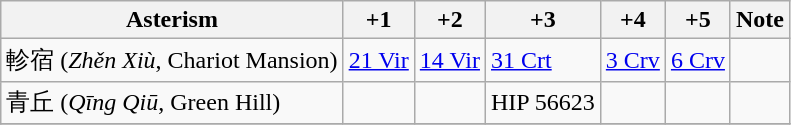<table class = "wikitable">
<tr>
<th>Asterism</th>
<th>+1</th>
<th>+2</th>
<th>+3</th>
<th>+4</th>
<th>+5</th>
<th>Note</th>
</tr>
<tr>
<td>軫宿 (<em>Zhěn Xiù</em>, Chariot Mansion)</td>
<td><a href='#'>21 Vir</a></td>
<td><a href='#'>14 Vir</a></td>
<td><a href='#'>31 Crt</a></td>
<td><a href='#'>3 Crv</a></td>
<td><a href='#'>6 Crv</a></td>
<td></td>
</tr>
<tr>
<td>青丘 (<em>Qīng Qiū</em>, Green Hill)</td>
<td></td>
<td></td>
<td>HIP 56623</td>
<td></td>
<td></td>
<td></td>
</tr>
<tr>
</tr>
</table>
